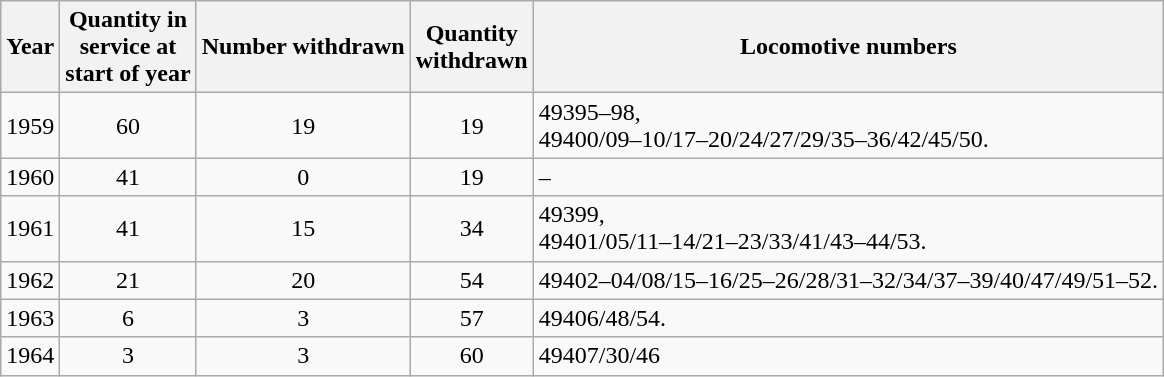<table class="wikitable" style=text-align:center>
<tr>
<th>Year</th>
<th>Quantity in<br>service at<br>start of year</th>
<th>Number withdrawn</th>
<th>Quantity<br>withdrawn</th>
<th>Locomotive numbers</th>
</tr>
<tr>
<td>1959</td>
<td>60</td>
<td>19</td>
<td>19</td>
<td align=left>49395–98,<br>49400/09–10/17–20/24/27/29/35–36/42/45/50.</td>
</tr>
<tr>
<td>1960</td>
<td>41</td>
<td>0</td>
<td>19</td>
<td align=left>–</td>
</tr>
<tr>
<td>1961</td>
<td>41</td>
<td>15</td>
<td>34</td>
<td align=left>49399,<br>49401/05/11–14/21–23/33/41/43–44/53.</td>
</tr>
<tr>
<td>1962</td>
<td>21</td>
<td>20</td>
<td>54</td>
<td align=left>49402–04/08/15–16/25–26/28/31–32/34/37–39/40/47/49/51–52.</td>
</tr>
<tr>
<td>1963</td>
<td>6</td>
<td>3</td>
<td>57</td>
<td align=left>49406/48/54.</td>
</tr>
<tr>
<td>1964</td>
<td>3</td>
<td>3</td>
<td>60</td>
<td align=left>49407/30/46</td>
</tr>
</table>
